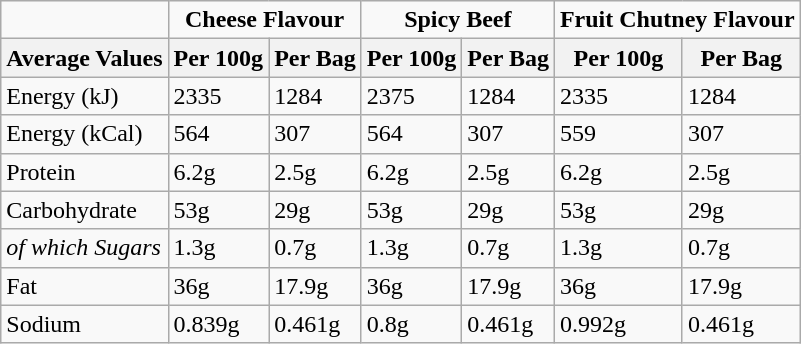<table class="wikitable">
<tr>
<td colspan="1" align="center"><strong> </strong></td>
<td colspan="2" align="center"><strong>Cheese Flavour</strong></td>
<td colspan="2" align="center"><strong>Spicy Beef</strong></td>
<td colspan="2" align="center"><strong>Fruit Chutney Flavour</strong></td>
</tr>
<tr>
<th>Average Values</th>
<th>Per 100g</th>
<th>Per Bag</th>
<th>Per 100g</th>
<th>Per Bag</th>
<th>Per 100g</th>
<th>Per Bag</th>
</tr>
<tr>
<td>Energy  (kJ)</td>
<td>2335</td>
<td>1284</td>
<td>2375</td>
<td>1284</td>
<td>2335</td>
<td>1284</td>
</tr>
<tr>
<td>Energy  (kCal)</td>
<td>564</td>
<td>307</td>
<td>564</td>
<td>307</td>
<td>559</td>
<td>307</td>
</tr>
<tr>
<td>Protein</td>
<td>6.2g</td>
<td>2.5g</td>
<td>6.2g</td>
<td>2.5g</td>
<td>6.2g</td>
<td>2.5g</td>
</tr>
<tr>
<td>Carbohydrate</td>
<td>53g</td>
<td>29g</td>
<td>53g</td>
<td>29g</td>
<td>53g</td>
<td>29g</td>
</tr>
<tr>
<td><em>of which Sugars</em></td>
<td>1.3g</td>
<td>0.7g</td>
<td>1.3g</td>
<td>0.7g</td>
<td>1.3g</td>
<td>0.7g</td>
</tr>
<tr>
<td>Fat</td>
<td>36g</td>
<td>17.9g</td>
<td>36g</td>
<td>17.9g</td>
<td>36g</td>
<td>17.9g</td>
</tr>
<tr>
<td>Sodium</td>
<td>0.839g</td>
<td>0.461g</td>
<td>0.8g</td>
<td>0.461g</td>
<td>0.992g</td>
<td>0.461g</td>
</tr>
</table>
